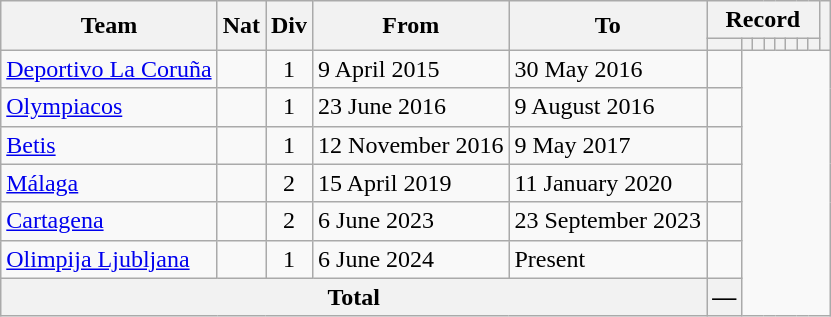<table class="wikitable" style="text-align: center">
<tr>
<th rowspan="2">Team</th>
<th rowspan="2">Nat</th>
<th rowspan="2">Div</th>
<th rowspan="2">From</th>
<th rowspan="2">To</th>
<th colspan="8">Record</th>
<th rowspan=2></th>
</tr>
<tr>
<th></th>
<th></th>
<th></th>
<th></th>
<th></th>
<th></th>
<th></th>
<th></th>
</tr>
<tr>
<td align=left><a href='#'>Deportivo La Coruña</a></td>
<td></td>
<td>1</td>
<td align=left>9 April 2015</td>
<td align=left>30 May 2016<br></td>
<td></td>
</tr>
<tr>
<td align=left><a href='#'>Olympiacos</a></td>
<td></td>
<td>1</td>
<td align=left>23 June 2016</td>
<td align=left>9 August 2016<br></td>
<td></td>
</tr>
<tr>
<td align=left><a href='#'>Betis</a></td>
<td></td>
<td>1</td>
<td align=left>12 November 2016</td>
<td align=left>9 May 2017<br></td>
<td></td>
</tr>
<tr>
<td align=left><a href='#'>Málaga</a></td>
<td></td>
<td>2</td>
<td align=left>15 April 2019</td>
<td align=left>11 January 2020<br></td>
<td></td>
</tr>
<tr>
<td align=left><a href='#'>Cartagena</a></td>
<td></td>
<td>2</td>
<td align=left>6 June 2023</td>
<td align=left>23 September 2023<br></td>
<td></td>
</tr>
<tr>
<td align=left><a href='#'>Olimpija Ljubljana</a></td>
<td></td>
<td>1</td>
<td align=left>6 June 2024</td>
<td align=left>Present<br></td>
<td></td>
</tr>
<tr>
<th colspan="5">Total<br></th>
<th>—</th>
</tr>
</table>
